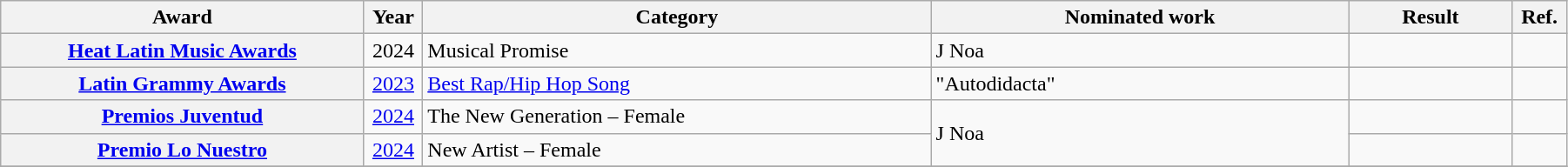<table class="wikitable sortable plainrowheaders" style="width:95%;">
<tr>
<th style="width:20%;">Award</th>
<th width=3%>Year</th>
<th style="width:28%;">Category</th>
<th style="width:23%;">Nominated work</th>
<th style="width:9%;">Result</th>
<th style="width:3%;">Ref.</th>
</tr>
<tr>
<th scope="row"><a href='#'>Heat Latin Music Awards</a></th>
<td align="center">2024</td>
<td>Musical Promise</td>
<td>J Noa</td>
<td></td>
<td align="center"></td>
</tr>
<tr>
<th scope="row"><a href='#'>Latin Grammy Awards</a></th>
<td align="center"><a href='#'>2023</a></td>
<td><a href='#'>Best Rap/Hip Hop Song</a></td>
<td>"Autodidacta"</td>
<td></td>
<td align="center"></td>
</tr>
<tr>
<th scope="row"><a href='#'>Premios Juventud</a></th>
<td align="center"><a href='#'>2024</a></td>
<td>The New Generation – Female</td>
<td rowspan="2">J Noa</td>
<td></td>
<td align="center"></td>
</tr>
<tr>
<th scope="row"><a href='#'>Premio Lo Nuestro</a></th>
<td align="center"><a href='#'>2024</a></td>
<td>New Artist – Female</td>
<td></td>
<td align="center"></td>
</tr>
<tr>
</tr>
</table>
